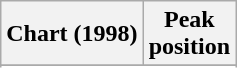<table class="wikitable sortable plainrowheaders">
<tr>
<th scope="col">Chart (1998)</th>
<th scope="col">Peak<br>position</th>
</tr>
<tr>
</tr>
<tr>
</tr>
</table>
